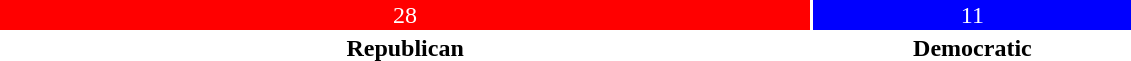<table style="width:60%; text-align:center;">
<tr style="color:white;">
<td style="background:red; width:71.79%;">28</td>
<td style="background:blue; width:28.21%;">11</td>
</tr>
<tr>
<td><span><strong>Republican</strong></span></td>
<td><span><strong>Democratic</strong></span></td>
</tr>
</table>
